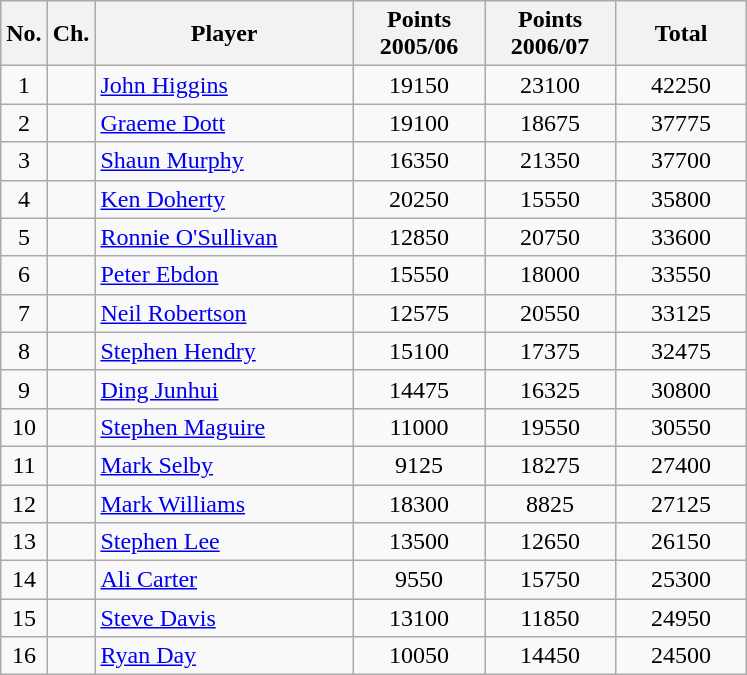<table class="wikitable" style="text-align: center;">
<tr>
<th>No.</th>
<th>Ch.</th>
<th width=165>Player</th>
<th width=80>Points 2005/06</th>
<th width=80>Points 2006/07</th>
<th width=80>Total</th>
</tr>
<tr>
<td>1</td>
<td></td>
<td style="text-align:left;"> <a href='#'>John Higgins</a></td>
<td>19150</td>
<td>23100</td>
<td>42250</td>
</tr>
<tr>
<td>2</td>
<td></td>
<td style="text-align:left;"> <a href='#'>Graeme Dott</a></td>
<td>19100</td>
<td>18675</td>
<td>37775</td>
</tr>
<tr>
<td>3</td>
<td></td>
<td style="text-align:left;"> <a href='#'>Shaun Murphy</a></td>
<td>16350</td>
<td>21350</td>
<td>37700</td>
</tr>
<tr>
<td>4</td>
<td></td>
<td style="text-align:left;"> <a href='#'>Ken Doherty</a></td>
<td>20250</td>
<td>15550</td>
<td>35800</td>
</tr>
<tr>
<td>5</td>
<td></td>
<td style="text-align:left;"> <a href='#'>Ronnie O'Sullivan</a></td>
<td>12850</td>
<td>20750</td>
<td>33600</td>
</tr>
<tr>
<td>6</td>
<td></td>
<td style="text-align:left;"> <a href='#'>Peter Ebdon</a></td>
<td>15550</td>
<td>18000</td>
<td>33550</td>
</tr>
<tr>
<td>7</td>
<td></td>
<td style="text-align:left;"> <a href='#'>Neil Robertson</a></td>
<td>12575</td>
<td>20550</td>
<td>33125</td>
</tr>
<tr>
<td>8</td>
<td></td>
<td style="text-align:left;"> <a href='#'>Stephen Hendry</a></td>
<td>15100</td>
<td>17375</td>
<td>32475</td>
</tr>
<tr>
<td>9</td>
<td></td>
<td style="text-align:left;"> <a href='#'>Ding Junhui</a></td>
<td>14475</td>
<td>16325</td>
<td>30800</td>
</tr>
<tr>
<td>10</td>
<td></td>
<td style="text-align:left;"> <a href='#'>Stephen Maguire</a></td>
<td>11000</td>
<td>19550</td>
<td>30550</td>
</tr>
<tr>
<td>11</td>
<td></td>
<td style="text-align:left;"> <a href='#'>Mark Selby</a></td>
<td>9125</td>
<td>18275</td>
<td>27400</td>
</tr>
<tr>
<td>12</td>
<td></td>
<td style="text-align:left;"> <a href='#'>Mark Williams</a></td>
<td>18300</td>
<td>8825</td>
<td>27125</td>
</tr>
<tr>
<td>13</td>
<td></td>
<td style="text-align:left;"> <a href='#'>Stephen Lee</a></td>
<td>13500</td>
<td>12650</td>
<td>26150</td>
</tr>
<tr>
<td>14</td>
<td></td>
<td style="text-align:left;"> <a href='#'>Ali Carter</a></td>
<td>9550</td>
<td>15750</td>
<td>25300</td>
</tr>
<tr>
<td>15</td>
<td></td>
<td style="text-align:left;"> <a href='#'>Steve Davis</a></td>
<td>13100</td>
<td>11850</td>
<td>24950</td>
</tr>
<tr>
<td>16</td>
<td></td>
<td style="text-align:left;"> <a href='#'>Ryan Day</a></td>
<td>10050</td>
<td>14450</td>
<td>24500</td>
</tr>
</table>
